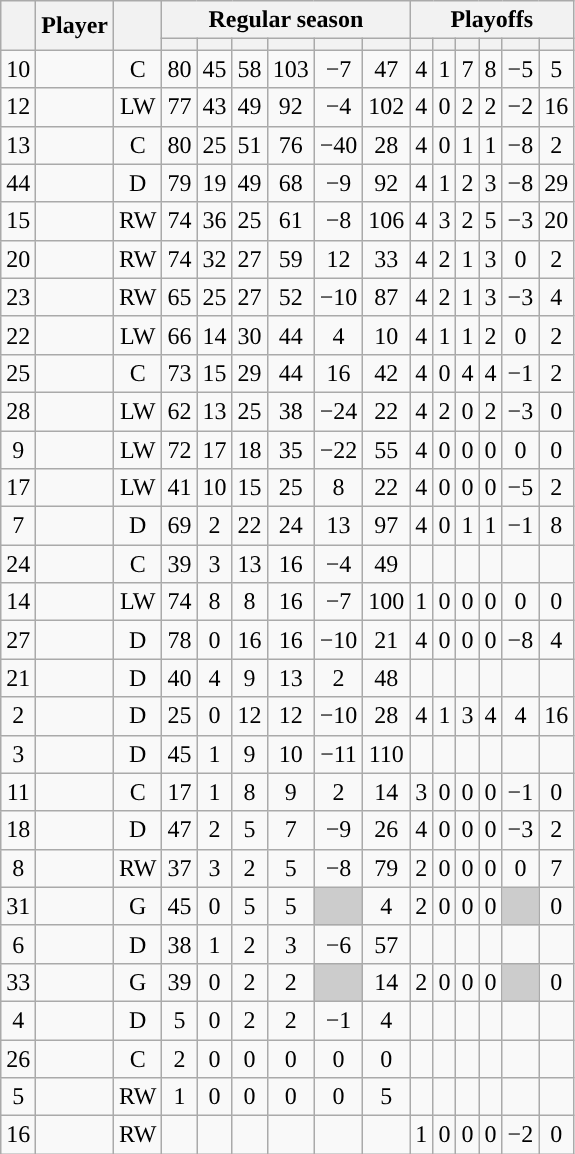<table class="wikitable sortable plainrowheaders" style="text-align:center;">
<tr>
<th scope="col" data-sort-type="number" rowspan="2"></th>
<th scope="col" rowspan="2">Player</th>
<th scope="col" rowspan="2"></th>
<th scope=colgroup colspan=6>Regular season</th>
<th scope=colgroup colspan=6>Playoffs</th>
</tr>
<tr>
<th scope="col" data-sort-type="number"></th>
<th scope="col" data-sort-type="number"></th>
<th scope="col" data-sort-type="number"></th>
<th scope="col" data-sort-type="number"></th>
<th scope="col" data-sort-type="number"></th>
<th scope="col" data-sort-type="number"></th>
<th scope="col" data-sort-type="number"></th>
<th scope="col" data-sort-type="number"></th>
<th scope="col" data-sort-type="number"></th>
<th scope="col" data-sort-type="number"></th>
<th scope="col" data-sort-type="number"></th>
<th scope="col" data-sort-type="number"></th>
</tr>
<tr>
<td scope="row">10</td>
<td align="left"></td>
<td>C</td>
<td>80</td>
<td>45</td>
<td>58</td>
<td>103</td>
<td>−7</td>
<td>47</td>
<td>4</td>
<td>1</td>
<td>7</td>
<td>8</td>
<td>−5</td>
<td>5</td>
</tr>
<tr>
<td scope="row">12</td>
<td align="left"></td>
<td>LW</td>
<td>77</td>
<td>43</td>
<td>49</td>
<td>92</td>
<td>−4</td>
<td>102</td>
<td>4</td>
<td>0</td>
<td>2</td>
<td>2</td>
<td>−2</td>
<td>16</td>
</tr>
<tr>
<td scope="row">13</td>
<td align="left"></td>
<td>C</td>
<td>80</td>
<td>25</td>
<td>51</td>
<td>76</td>
<td>−40</td>
<td>28</td>
<td>4</td>
<td>0</td>
<td>1</td>
<td>1</td>
<td>−8</td>
<td>2</td>
</tr>
<tr>
<td scope="row">44</td>
<td align="left"></td>
<td>D</td>
<td>79</td>
<td>19</td>
<td>49</td>
<td>68</td>
<td>−9</td>
<td>92</td>
<td>4</td>
<td>1</td>
<td>2</td>
<td>3</td>
<td>−8</td>
<td>29</td>
</tr>
<tr>
<td scope="row">15</td>
<td align="left"></td>
<td>RW</td>
<td>74</td>
<td>36</td>
<td>25</td>
<td>61</td>
<td>−8</td>
<td>106</td>
<td>4</td>
<td>3</td>
<td>2</td>
<td>5</td>
<td>−3</td>
<td>20</td>
</tr>
<tr>
<td scope="row">20</td>
<td align="left"></td>
<td>RW</td>
<td>74</td>
<td>32</td>
<td>27</td>
<td>59</td>
<td>12</td>
<td>33</td>
<td>4</td>
<td>2</td>
<td>1</td>
<td>3</td>
<td>0</td>
<td>2</td>
</tr>
<tr>
<td scope="row">23</td>
<td align="left"></td>
<td>RW</td>
<td>65</td>
<td>25</td>
<td>27</td>
<td>52</td>
<td>−10</td>
<td>87</td>
<td>4</td>
<td>2</td>
<td>1</td>
<td>3</td>
<td>−3</td>
<td>4</td>
</tr>
<tr>
<td scope="row">22</td>
<td align="left"></td>
<td>LW</td>
<td>66</td>
<td>14</td>
<td>30</td>
<td>44</td>
<td>4</td>
<td>10</td>
<td>4</td>
<td>1</td>
<td>1</td>
<td>2</td>
<td>0</td>
<td>2</td>
</tr>
<tr>
<td scope="row">25</td>
<td align="left"></td>
<td>C</td>
<td>73</td>
<td>15</td>
<td>29</td>
<td>44</td>
<td>16</td>
<td>42</td>
<td>4</td>
<td>0</td>
<td>4</td>
<td>4</td>
<td>−1</td>
<td>2</td>
</tr>
<tr>
<td scope="row">28</td>
<td align="left"></td>
<td>LW</td>
<td>62</td>
<td>13</td>
<td>25</td>
<td>38</td>
<td>−24</td>
<td>22</td>
<td>4</td>
<td>2</td>
<td>0</td>
<td>2</td>
<td>−3</td>
<td>0</td>
</tr>
<tr>
<td scope="row">9</td>
<td align="left"></td>
<td>LW</td>
<td>72</td>
<td>17</td>
<td>18</td>
<td>35</td>
<td>−22</td>
<td>55</td>
<td>4</td>
<td>0</td>
<td>0</td>
<td>0</td>
<td>0</td>
<td>0</td>
</tr>
<tr>
<td scope="row">17</td>
<td align="left"></td>
<td>LW</td>
<td>41</td>
<td>10</td>
<td>15</td>
<td>25</td>
<td>8</td>
<td>22</td>
<td>4</td>
<td>0</td>
<td>0</td>
<td>0</td>
<td>−5</td>
<td>2</td>
</tr>
<tr>
<td scope="row">7</td>
<td align="left"></td>
<td>D</td>
<td>69</td>
<td>2</td>
<td>22</td>
<td>24</td>
<td>13</td>
<td>97</td>
<td>4</td>
<td>0</td>
<td>1</td>
<td>1</td>
<td>−1</td>
<td>8</td>
</tr>
<tr>
<td scope="row">24</td>
<td align="left"></td>
<td>C</td>
<td>39</td>
<td>3</td>
<td>13</td>
<td>16</td>
<td>−4</td>
<td>49</td>
<td></td>
<td></td>
<td></td>
<td></td>
<td></td>
<td></td>
</tr>
<tr>
<td scope="row">14</td>
<td align="left"></td>
<td>LW</td>
<td>74</td>
<td>8</td>
<td>8</td>
<td>16</td>
<td>−7</td>
<td>100</td>
<td>1</td>
<td>0</td>
<td>0</td>
<td>0</td>
<td>0</td>
<td>0</td>
</tr>
<tr>
<td scope="row">27</td>
<td align="left"></td>
<td>D</td>
<td>78</td>
<td>0</td>
<td>16</td>
<td>16</td>
<td>−10</td>
<td>21</td>
<td>4</td>
<td>0</td>
<td>0</td>
<td>0</td>
<td>−8</td>
<td>4</td>
</tr>
<tr>
<td scope="row">21</td>
<td align="left"></td>
<td>D</td>
<td>40</td>
<td>4</td>
<td>9</td>
<td>13</td>
<td>2</td>
<td>48</td>
<td></td>
<td></td>
<td></td>
<td></td>
<td></td>
<td></td>
</tr>
<tr>
<td scope="row">2</td>
<td align="left"></td>
<td>D</td>
<td>25</td>
<td>0</td>
<td>12</td>
<td>12</td>
<td>−10</td>
<td>28</td>
<td>4</td>
<td>1</td>
<td>3</td>
<td>4</td>
<td>4</td>
<td>16</td>
</tr>
<tr>
<td scope="row">3</td>
<td align="left"></td>
<td>D</td>
<td>45</td>
<td>1</td>
<td>9</td>
<td>10</td>
<td>−11</td>
<td>110</td>
<td></td>
<td></td>
<td></td>
<td></td>
<td></td>
<td></td>
</tr>
<tr>
<td scope="row">11</td>
<td align="left"></td>
<td>C</td>
<td>17</td>
<td>1</td>
<td>8</td>
<td>9</td>
<td>2</td>
<td>14</td>
<td>3</td>
<td>0</td>
<td>0</td>
<td>0</td>
<td>−1</td>
<td>0</td>
</tr>
<tr>
<td scope="row">18</td>
<td align="left"></td>
<td>D</td>
<td>47</td>
<td>2</td>
<td>5</td>
<td>7</td>
<td>−9</td>
<td>26</td>
<td>4</td>
<td>0</td>
<td>0</td>
<td>0</td>
<td>−3</td>
<td>2</td>
</tr>
<tr>
<td scope="row">8</td>
<td align="left"></td>
<td>RW</td>
<td>37</td>
<td>3</td>
<td>2</td>
<td>5</td>
<td>−8</td>
<td>79</td>
<td>2</td>
<td>0</td>
<td>0</td>
<td>0</td>
<td>0</td>
<td>7</td>
</tr>
<tr>
<td scope="row">31</td>
<td align="left"></td>
<td>G</td>
<td>45</td>
<td>0</td>
<td>5</td>
<td>5</td>
<td style="background:#ccc"></td>
<td>4</td>
<td>2</td>
<td>0</td>
<td>0</td>
<td>0</td>
<td style="background:#ccc"></td>
<td>0</td>
</tr>
<tr>
<td scope="row">6</td>
<td align="left"></td>
<td>D</td>
<td>38</td>
<td>1</td>
<td>2</td>
<td>3</td>
<td>−6</td>
<td>57</td>
<td></td>
<td></td>
<td></td>
<td></td>
<td></td>
<td></td>
</tr>
<tr>
<td scope="row">33</td>
<td align="left"></td>
<td>G</td>
<td>39</td>
<td>0</td>
<td>2</td>
<td>2</td>
<td style="background:#ccc"></td>
<td>14</td>
<td>2</td>
<td>0</td>
<td>0</td>
<td>0</td>
<td style="background:#ccc"></td>
<td>0</td>
</tr>
<tr>
<td scope="row">4</td>
<td align="left"></td>
<td>D</td>
<td>5</td>
<td>0</td>
<td>2</td>
<td>2</td>
<td>−1</td>
<td>4</td>
<td></td>
<td></td>
<td></td>
<td></td>
<td></td>
<td></td>
</tr>
<tr>
<td scope="row">26</td>
<td align="left"></td>
<td>C</td>
<td>2</td>
<td>0</td>
<td>0</td>
<td>0</td>
<td>0</td>
<td>0</td>
<td></td>
<td></td>
<td></td>
<td></td>
<td></td>
<td></td>
</tr>
<tr>
<td scope="row">5</td>
<td align="left"></td>
<td>RW</td>
<td>1</td>
<td>0</td>
<td>0</td>
<td>0</td>
<td>0</td>
<td>5</td>
<td></td>
<td></td>
<td></td>
<td></td>
<td></td>
<td></td>
</tr>
<tr>
<td scope="row">16</td>
<td align="left"></td>
<td>RW</td>
<td></td>
<td></td>
<td></td>
<td></td>
<td></td>
<td></td>
<td>1</td>
<td>0</td>
<td>0</td>
<td>0</td>
<td>−2</td>
<td>0</td>
</tr>
</table>
